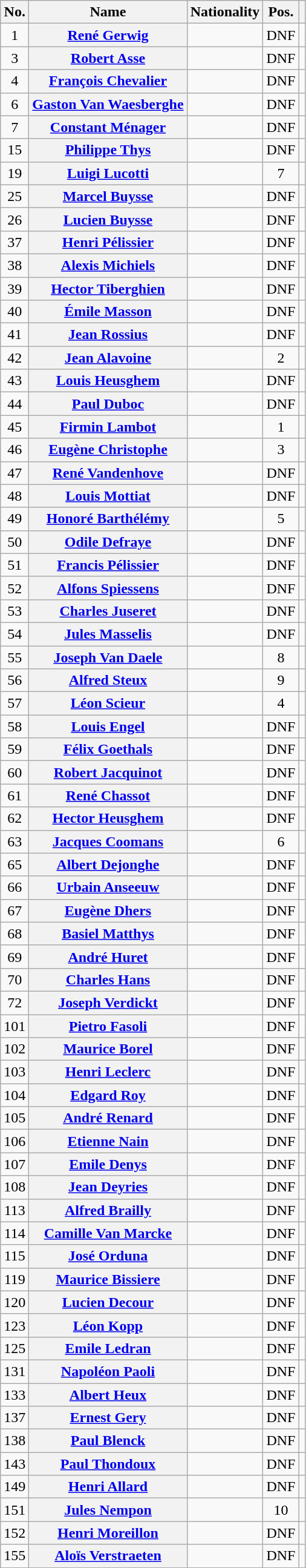<table class="wikitable plainrowheaders sortable">
<tr>
<th scope="col">No.</th>
<th scope="col">Name</th>
<th scope="col">Nationality</th>
<th scope="col" data-sort-type="number">Pos.</th>
<th scope="col" class="unsortable"></th>
</tr>
<tr>
<td style="text-align:center;">1</td>
<th scope="row"><a href='#'>René Gerwig</a></th>
<td></td>
<td style="text-align:center;" data-sort-value="11">DNF</td>
<td style="text-align:center;"></td>
</tr>
<tr>
<td style="text-align:center;">3</td>
<th scope="row"><a href='#'>Robert Asse</a></th>
<td></td>
<td style="text-align:center;" data-sort-value="11">DNF</td>
<td style="text-align:center;"></td>
</tr>
<tr>
<td style="text-align:center;">4</td>
<th scope="row"><a href='#'>François Chevalier</a></th>
<td></td>
<td style="text-align:center;" data-sort-value="11">DNF</td>
<td style="text-align:center;"></td>
</tr>
<tr>
<td style="text-align:center;">6</td>
<th scope="row"><a href='#'>Gaston Van Waesberghe</a></th>
<td></td>
<td style="text-align:center;" data-sort-value="11">DNF</td>
<td style="text-align:center;"></td>
</tr>
<tr>
<td style="text-align:center;">7</td>
<th scope="row"><a href='#'>Constant Ménager</a></th>
<td></td>
<td style="text-align:center;" data-sort-value="11">DNF</td>
<td style="text-align:center;"></td>
</tr>
<tr>
<td style="text-align:center;">15</td>
<th scope="row"><a href='#'>Philippe Thys</a></th>
<td></td>
<td style="text-align:center;" data-sort-value="11">DNF</td>
<td style="text-align:center;"></td>
</tr>
<tr>
<td style="text-align:center;">19</td>
<th scope="row"><a href='#'>Luigi Lucotti</a></th>
<td></td>
<td style="text-align:center;" data-sort-value="7">7</td>
<td style="text-align:center;"></td>
</tr>
<tr>
<td style="text-align:center;">25</td>
<th scope="row"><a href='#'>Marcel Buysse</a></th>
<td></td>
<td style="text-align:center;" data-sort-value="11">DNF</td>
<td style="text-align:center;"></td>
</tr>
<tr>
<td style="text-align:center;">26</td>
<th scope="row"><a href='#'>Lucien Buysse</a></th>
<td></td>
<td style="text-align:center;" data-sort-value="11">DNF</td>
<td style="text-align:center;"></td>
</tr>
<tr>
<td style="text-align:center;">37</td>
<th scope="row"><a href='#'>Henri Pélissier</a></th>
<td></td>
<td style="text-align:center;" data-sort-value="11">DNF</td>
<td style="text-align:center;"></td>
</tr>
<tr>
<td style="text-align:center;">38</td>
<th scope="row"><a href='#'>Alexis Michiels</a></th>
<td></td>
<td style="text-align:center;" data-sort-value="11">DNF</td>
<td style="text-align:center;"></td>
</tr>
<tr>
<td style="text-align:center;">39</td>
<th scope="row"><a href='#'>Hector Tiberghien</a></th>
<td></td>
<td style="text-align:center;" data-sort-value="11">DNF</td>
<td style="text-align:center;"></td>
</tr>
<tr>
<td style="text-align:center;">40</td>
<th scope="row"><a href='#'>Émile Masson</a></th>
<td></td>
<td style="text-align:center;" data-sort-value="11">DNF</td>
<td style="text-align:center;"></td>
</tr>
<tr>
<td style="text-align:center;">41</td>
<th scope="row"><a href='#'>Jean Rossius</a></th>
<td></td>
<td style="text-align:center;" data-sort-value="11">DNF</td>
<td style="text-align:center;"></td>
</tr>
<tr>
<td style="text-align:center;">42</td>
<th scope="row"><a href='#'>Jean Alavoine</a></th>
<td></td>
<td style="text-align:center;" data-sort-value="2">2</td>
<td style="text-align:center;"></td>
</tr>
<tr>
<td style="text-align:center;">43</td>
<th scope="row"><a href='#'>Louis Heusghem</a></th>
<td></td>
<td style="text-align:center;" data-sort-value="11">DNF</td>
<td style="text-align:center;"></td>
</tr>
<tr>
<td style="text-align:center;">44</td>
<th scope="row"><a href='#'>Paul Duboc</a></th>
<td></td>
<td style="text-align:center;" data-sort-value="11">DNF</td>
<td style="text-align:center;"></td>
</tr>
<tr>
<td style="text-align:center;">45</td>
<th scope="row"><a href='#'>Firmin Lambot</a></th>
<td></td>
<td style="text-align:center;" data-sort-value="1">1</td>
<td style="text-align:center;"></td>
</tr>
<tr>
<td style="text-align:center;">46</td>
<th scope="row"><a href='#'>Eugène Christophe</a></th>
<td></td>
<td style="text-align:center;" data-sort-value="3">3</td>
<td style="text-align:center;"></td>
</tr>
<tr>
<td style="text-align:center;">47</td>
<th scope="row"><a href='#'>René Vandenhove</a></th>
<td></td>
<td style="text-align:center;" data-sort-value="11">DNF</td>
<td style="text-align:center;"></td>
</tr>
<tr>
<td style="text-align:center;">48</td>
<th scope="row"><a href='#'>Louis Mottiat</a></th>
<td></td>
<td style="text-align:center;" data-sort-value="11">DNF</td>
<td style="text-align:center;"></td>
</tr>
<tr>
<td style="text-align:center;">49</td>
<th scope="row"><a href='#'>Honoré Barthélémy</a></th>
<td></td>
<td style="text-align:center;" data-sort-value="5">5</td>
<td style="text-align:center;"></td>
</tr>
<tr>
<td style="text-align:center;">50</td>
<th scope="row"><a href='#'>Odile Defraye</a></th>
<td></td>
<td style="text-align:center;" data-sort-value="11">DNF</td>
<td style="text-align:center;"></td>
</tr>
<tr>
<td style="text-align:center;">51</td>
<th scope="row"><a href='#'>Francis Pélissier</a></th>
<td></td>
<td style="text-align:center;" data-sort-value="11">DNF</td>
<td style="text-align:center;"></td>
</tr>
<tr>
<td style="text-align:center;">52</td>
<th scope="row"><a href='#'>Alfons Spiessens</a></th>
<td></td>
<td style="text-align:center;" data-sort-value="11">DNF</td>
<td style="text-align:center;"></td>
</tr>
<tr>
<td style="text-align:center;">53</td>
<th scope="row"><a href='#'>Charles Juseret</a></th>
<td></td>
<td style="text-align:center;" data-sort-value="11">DNF</td>
<td style="text-align:center;"></td>
</tr>
<tr>
<td style="text-align:center;">54</td>
<th scope="row"><a href='#'>Jules Masselis</a></th>
<td></td>
<td style="text-align:center;" data-sort-value="11">DNF</td>
<td style="text-align:center;"></td>
</tr>
<tr>
<td style="text-align:center;">55</td>
<th scope="row"><a href='#'>Joseph Van Daele</a></th>
<td></td>
<td style="text-align:center;" data-sort-value="8">8</td>
<td style="text-align:center;"></td>
</tr>
<tr>
<td style="text-align:center;">56</td>
<th scope="row"><a href='#'>Alfred Steux</a></th>
<td></td>
<td style="text-align:center;" data-sort-value="9">9</td>
<td style="text-align:center;"></td>
</tr>
<tr>
<td style="text-align:center;">57</td>
<th scope="row"><a href='#'>Léon Scieur</a></th>
<td></td>
<td style="text-align:center;" data-sort-value="4">4</td>
<td style="text-align:center;"></td>
</tr>
<tr>
<td style="text-align:center;">58</td>
<th scope="row"><a href='#'>Louis Engel</a></th>
<td></td>
<td style="text-align:center;" data-sort-value="11">DNF</td>
<td style="text-align:center;"></td>
</tr>
<tr>
<td style="text-align:center;">59</td>
<th scope="row"><a href='#'>Félix Goethals</a></th>
<td></td>
<td style="text-align:center;" data-sort-value="11">DNF</td>
<td style="text-align:center;"></td>
</tr>
<tr>
<td style="text-align:center;">60</td>
<th scope="row"><a href='#'>Robert Jacquinot</a></th>
<td></td>
<td style="text-align:center;" data-sort-value="11">DNF</td>
<td style="text-align:center;"></td>
</tr>
<tr>
<td style="text-align:center;">61</td>
<th scope="row"><a href='#'>René Chassot</a></th>
<td></td>
<td style="text-align:center;" data-sort-value="11">DNF</td>
<td style="text-align:center;"></td>
</tr>
<tr>
<td style="text-align:center;">62</td>
<th scope="row"><a href='#'>Hector Heusghem</a></th>
<td></td>
<td style="text-align:center;" data-sort-value="11">DNF</td>
<td style="text-align:center;"></td>
</tr>
<tr>
<td style="text-align:center;">63</td>
<th scope="row"><a href='#'>Jacques Coomans</a></th>
<td></td>
<td style="text-align:center;" data-sort-value="6">6</td>
<td style="text-align:center;"></td>
</tr>
<tr>
<td style="text-align:center;">65</td>
<th scope="row"><a href='#'>Albert Dejonghe</a></th>
<td></td>
<td style="text-align:center;" data-sort-value="11">DNF</td>
<td style="text-align:center;"></td>
</tr>
<tr>
<td style="text-align:center;">66</td>
<th scope="row"><a href='#'>Urbain Anseeuw</a></th>
<td></td>
<td style="text-align:center;" data-sort-value="11">DNF</td>
<td style="text-align:center;"></td>
</tr>
<tr>
<td style="text-align:center;">67</td>
<th scope="row"><a href='#'>Eugène Dhers</a></th>
<td></td>
<td style="text-align:center;" data-sort-value="11">DNF</td>
<td style="text-align:center;"></td>
</tr>
<tr>
<td style="text-align:center;">68</td>
<th scope="row"><a href='#'>Basiel Matthys</a></th>
<td></td>
<td style="text-align:center;" data-sort-value="11">DNF</td>
<td style="text-align:center;"></td>
</tr>
<tr>
<td style="text-align:center;">69</td>
<th scope="row"><a href='#'>André Huret</a></th>
<td></td>
<td style="text-align:center;" data-sort-value="11">DNF</td>
<td style="text-align:center;"></td>
</tr>
<tr>
<td style="text-align:center;">70</td>
<th scope="row"><a href='#'>Charles Hans</a></th>
<td></td>
<td style="text-align:center;" data-sort-value="11">DNF</td>
<td style="text-align:center;"></td>
</tr>
<tr>
<td style="text-align:center;">72</td>
<th scope="row"><a href='#'>Joseph Verdickt</a></th>
<td></td>
<td style="text-align:center;" data-sort-value="11">DNF</td>
<td style="text-align:center;"></td>
</tr>
<tr>
<td style="text-align:center;">101</td>
<th scope="row"><a href='#'>Pietro Fasoli</a></th>
<td></td>
<td style="text-align:center;" data-sort-value="11">DNF</td>
<td style="text-align:center;"></td>
</tr>
<tr>
<td style="text-align:center;">102</td>
<th scope="row"><a href='#'>Maurice Borel</a></th>
<td></td>
<td style="text-align:center;" data-sort-value="11">DNF</td>
<td style="text-align:center;"></td>
</tr>
<tr>
<td style="text-align:center;">103</td>
<th scope="row"><a href='#'>Henri Leclerc</a></th>
<td></td>
<td style="text-align:center;" data-sort-value="11">DNF</td>
<td style="text-align:center;"></td>
</tr>
<tr>
<td style="text-align:center;">104</td>
<th scope="row"><a href='#'>Edgard Roy</a></th>
<td></td>
<td style="text-align:center;" data-sort-value="11">DNF</td>
<td style="text-align:center;"></td>
</tr>
<tr>
<td style="text-align:center;">105</td>
<th scope="row"><a href='#'>André Renard</a></th>
<td></td>
<td style="text-align:center;" data-sort-value="11">DNF</td>
<td style="text-align:center;"></td>
</tr>
<tr>
<td style="text-align:center;">106</td>
<th scope="row"><a href='#'>Etienne Nain</a></th>
<td></td>
<td style="text-align:center;" data-sort-value="11">DNF</td>
<td style="text-align:center;"></td>
</tr>
<tr>
<td style="text-align:center;">107</td>
<th scope="row"><a href='#'>Emile Denys</a></th>
<td></td>
<td style="text-align:center;" data-sort-value="11">DNF</td>
<td style="text-align:center;"></td>
</tr>
<tr>
<td style="text-align:center;">108</td>
<th scope="row"><a href='#'>Jean Deyries</a></th>
<td></td>
<td style="text-align:center;" data-sort-value="11">DNF</td>
<td style="text-align:center;"></td>
</tr>
<tr>
<td style="text-align:center;">113</td>
<th scope="row"><a href='#'>Alfred Brailly</a></th>
<td></td>
<td style="text-align:center;" data-sort-value="11">DNF</td>
<td style="text-align:center;"></td>
</tr>
<tr>
<td style="text-align:center;">114</td>
<th scope="row"><a href='#'>Camille Van Marcke</a></th>
<td></td>
<td style="text-align:center;" data-sort-value="11">DNF</td>
<td style="text-align:center;"></td>
</tr>
<tr>
<td style="text-align:center;">115</td>
<th scope="row"><a href='#'>José Orduna</a></th>
<td></td>
<td style="text-align:center;" data-sort-value="11">DNF</td>
<td style="text-align:center;"></td>
</tr>
<tr>
<td style="text-align:center;">119</td>
<th scope="row"><a href='#'>Maurice Bissiere</a></th>
<td></td>
<td style="text-align:center;" data-sort-value="11">DNF</td>
<td style="text-align:center;"></td>
</tr>
<tr>
<td style="text-align:center;">120</td>
<th scope="row"><a href='#'>Lucien Decour</a></th>
<td></td>
<td style="text-align:center;" data-sort-value="11">DNF</td>
<td style="text-align:center;"></td>
</tr>
<tr>
<td style="text-align:center;">123</td>
<th scope="row"><a href='#'>Léon Kopp</a></th>
<td></td>
<td style="text-align:center;" data-sort-value="11">DNF</td>
<td style="text-align:center;"></td>
</tr>
<tr>
<td style="text-align:center;">125</td>
<th scope="row"><a href='#'>Emile Ledran</a></th>
<td></td>
<td style="text-align:center;" data-sort-value="11">DNF</td>
<td style="text-align:center;"></td>
</tr>
<tr>
<td style="text-align:center;">131</td>
<th scope="row"><a href='#'>Napoléon Paoli</a></th>
<td></td>
<td style="text-align:center;" data-sort-value="11">DNF</td>
<td style="text-align:center;"></td>
</tr>
<tr>
<td style="text-align:center;">133</td>
<th scope="row"><a href='#'>Albert Heux</a></th>
<td></td>
<td style="text-align:center;" data-sort-value="11">DNF</td>
<td style="text-align:center;"></td>
</tr>
<tr>
<td style="text-align:center;">137</td>
<th scope="row"><a href='#'>Ernest Gery</a></th>
<td></td>
<td style="text-align:center;" data-sort-value="11">DNF</td>
<td style="text-align:center;"></td>
</tr>
<tr>
<td style="text-align:center;">138</td>
<th scope="row"><a href='#'>Paul Blenck</a></th>
<td></td>
<td style="text-align:center;" data-sort-value="11">DNF</td>
<td style="text-align:center;"></td>
</tr>
<tr>
<td style="text-align:center;">143</td>
<th scope="row"><a href='#'>Paul Thondoux</a></th>
<td></td>
<td style="text-align:center;" data-sort-value="11">DNF</td>
<td style="text-align:center;"></td>
</tr>
<tr>
<td style="text-align:center;">149</td>
<th scope="row"><a href='#'>Henri Allard</a></th>
<td></td>
<td style="text-align:center;" data-sort-value="11">DNF</td>
<td style="text-align:center;"></td>
</tr>
<tr>
<td style="text-align:center;">151</td>
<th scope="row"><a href='#'>Jules Nempon</a></th>
<td></td>
<td style="text-align:center;" data-sort-value="10">10</td>
<td style="text-align:center;"></td>
</tr>
<tr>
<td style="text-align:center;">152</td>
<th scope="row"><a href='#'>Henri Moreillon</a></th>
<td></td>
<td style="text-align:center;" data-sort-value="11">DNF</td>
<td style="text-align:center;"></td>
</tr>
<tr>
<td style="text-align:center;">155</td>
<th scope="row"><a href='#'>Aloïs Verstraeten</a></th>
<td></td>
<td style="text-align:center;" data-sort-value="11">DNF</td>
<td style="text-align:center;"></td>
</tr>
</table>
